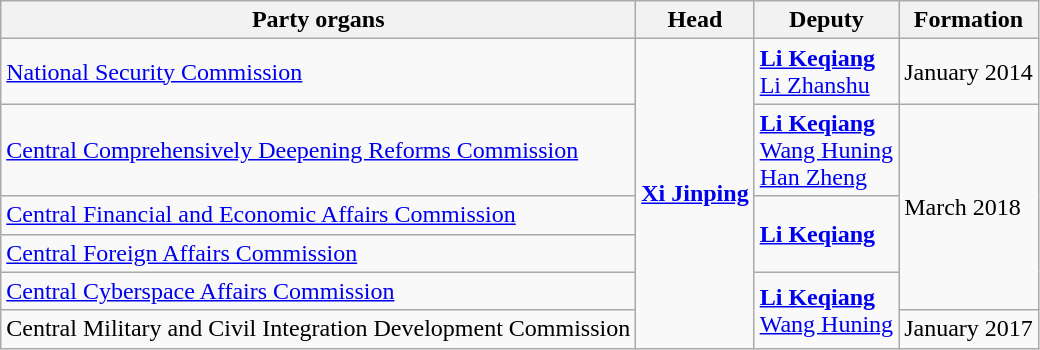<table class="wikitable sortable">
<tr>
<th>Party organs</th>
<th>Head</th>
<th>Deputy</th>
<th>Formation</th>
</tr>
<tr>
<td><a href='#'>National Security Commission</a></td>
<td rowspan="6"><strong><a href='#'>Xi Jinping</a></strong></td>
<td><strong><a href='#'>Li Keqiang</a></strong><br><a href='#'>Li Zhanshu</a></td>
<td>January 2014</td>
</tr>
<tr>
<td><a href='#'>Central Comprehensively Deepening Reforms Commission</a></td>
<td><strong><a href='#'>Li Keqiang</a></strong><br><a href='#'>Wang Huning</a><br><a href='#'>Han Zheng</a></td>
<td rowspan="4">March 2018</td>
</tr>
<tr>
<td><a href='#'>Central Financial and Economic Affairs Commission</a></td>
<td rowspan="2"><strong><a href='#'>Li Keqiang</a></strong></td>
</tr>
<tr>
<td><a href='#'>Central Foreign Affairs Commission</a></td>
</tr>
<tr>
<td><a href='#'>Central Cyberspace Affairs Commission</a></td>
<td rowspan="2"><strong><a href='#'>Li Keqiang</a></strong><br><a href='#'>Wang Huning</a></td>
</tr>
<tr>
<td>Central Military and Civil Integration Development Commission</td>
<td>January 2017</td>
</tr>
</table>
